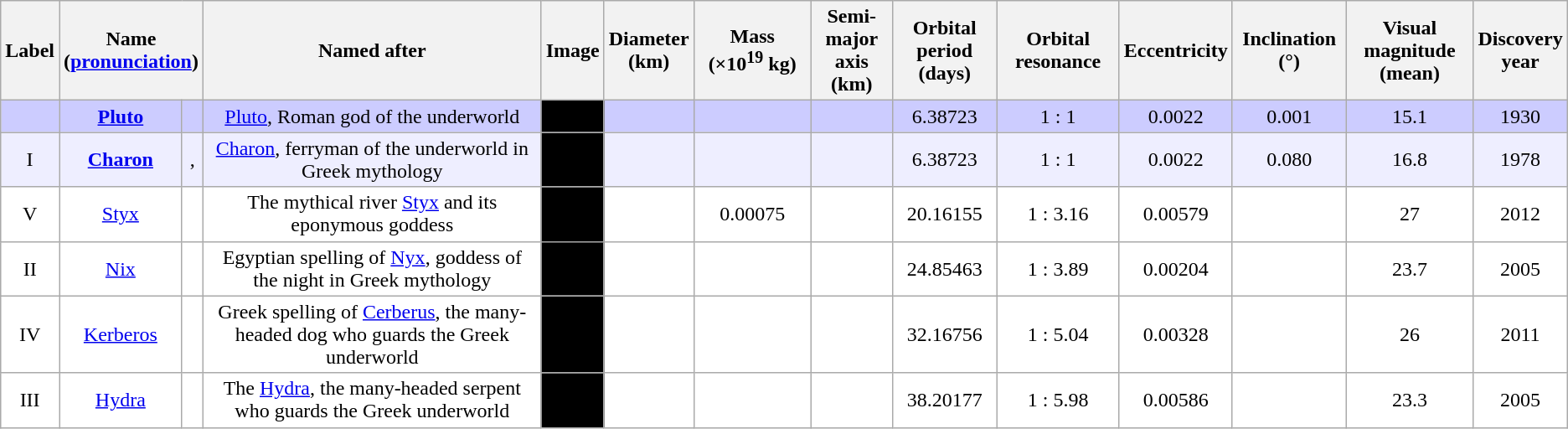<table class="wikitable sortable sticky-table-row1 sticky-table-col1">
<tr>
<th>Label <br></th>
<th class="unsortable" colspan="2">Name <br> (<a href='#'>pronunciation</a>)</th>
<th class="unsortable">Named after</th>
<th class="unsortable">Image</th>
<th>Diameter<br>(km)</th>
<th>Mass (×10<sup>19</sup> kg)</th>
<th>Semi-major<br>axis (km)</th>
<th>Orbital period<br>(days)</th>
<th>Orbital resonance<br></th>
<th>Eccentricity</th>
<th>Inclination (°)<br></th>
<th>Visual<br>magnitude (mean)</th>
<th>Discovery<br>year</th>
</tr>
<tr style="text-align: center; background: #ccf;">
<td></td>
<td><strong><a href='#'>Pluto</a></strong></td>
<td></td>
<td><a href='#'>Pluto</a>, Roman god of the underworld</td>
<td style="background:black"></td>
<td></td>
<td></td>
<td></td>
<td>6.38723</td>
<td>1 : 1</td>
<td>0.0022</td>
<td>0.001</td>
<td>15.1</td>
<td>1930</td>
</tr>
<tr style="text-align: center; background: #eef;">
<td>I</td>
<td><strong><a href='#'>Charon</a></strong></td>
<td>,<br></td>
<td><a href='#'>Charon</a>, ferryman of the underworld in Greek mythology</td>
<td style="background: black;"></td>
<td></td>
<td></td>
<td></td>
<td>6.38723</td>
<td>1 : 1</td>
<td>0.0022</td>
<td>0.080</td>
<td>16.8</td>
<td>1978</td>
</tr>
<tr style="text-align: center; background: #fff;">
<td>V</td>
<td><a href='#'>Styx</a></td>
<td></td>
<td>The mythical river <a href='#'>Styx</a> and its eponymous goddess</td>
<td style="background: black;"></td>
<td></td>
<td>0.00075</td>
<td></td>
<td>20.16155</td>
<td>1 : 3.16</td>
<td>0.00579</td>
<td></td>
<td>27</td>
<td>2012</td>
</tr>
<tr style="text-align: center; background: #fff;">
<td>II</td>
<td><a href='#'>Nix</a></td>
<td></td>
<td>Egyptian spelling of <a href='#'>Nyx</a>, goddess of the night in Greek mythology</td>
<td style="background: black;"></td>
<td></td>
<td></td>
<td></td>
<td>24.85463</td>
<td>1 : 3.89</td>
<td>0.00204</td>
<td></td>
<td>23.7</td>
<td>2005</td>
</tr>
<tr style="text-align: center; background: #fff;">
<td>IV</td>
<td><a href='#'>Kerberos</a></td>
<td></td>
<td>Greek spelling of <a href='#'>Cerberus</a>, the many-headed dog who guards the Greek underworld</td>
<td style="background: black;"></td>
<td></td>
<td></td>
<td></td>
<td>32.16756</td>
<td>1 : 5.04</td>
<td>0.00328</td>
<td></td>
<td>26</td>
<td>2011</td>
</tr>
<tr style="text-align: center; background: #fff;">
<td>III</td>
<td><a href='#'>Hydra</a></td>
<td></td>
<td>The <a href='#'>Hydra</a>, the many-headed serpent who guards the Greek underworld</td>
<td style="background: black;"></td>
<td></td>
<td></td>
<td></td>
<td>38.20177</td>
<td>1 : 5.98</td>
<td>0.00586</td>
<td></td>
<td>23.3</td>
<td>2005</td>
</tr>
</table>
